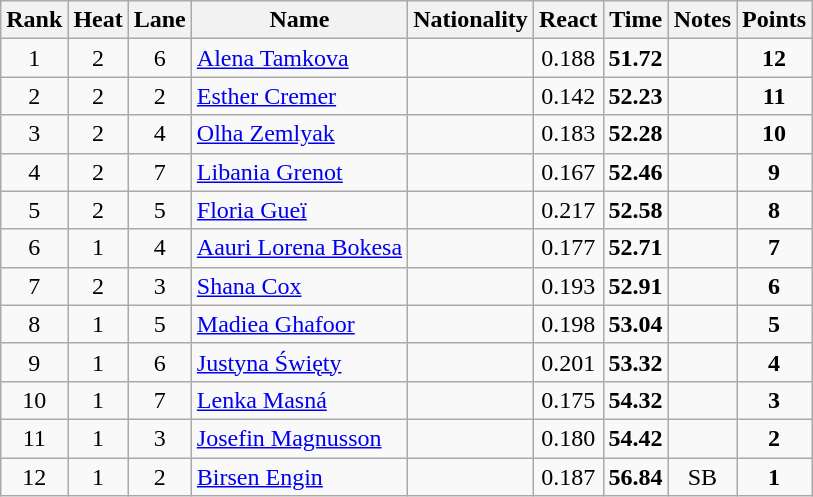<table class="wikitable sortable" style="text-align:center">
<tr>
<th>Rank</th>
<th>Heat</th>
<th>Lane</th>
<th>Name</th>
<th>Nationality</th>
<th>React</th>
<th>Time</th>
<th>Notes</th>
<th>Points</th>
</tr>
<tr>
<td>1</td>
<td>2</td>
<td>6</td>
<td align=left><a href='#'>Alena Tamkova</a></td>
<td align=left></td>
<td>0.188</td>
<td><strong>51.72</strong></td>
<td></td>
<td><strong>12</strong></td>
</tr>
<tr>
<td>2</td>
<td>2</td>
<td>2</td>
<td align=left><a href='#'>Esther Cremer</a></td>
<td align=left></td>
<td>0.142</td>
<td><strong>52.23</strong></td>
<td></td>
<td><strong>11</strong></td>
</tr>
<tr>
<td>3</td>
<td>2</td>
<td>4</td>
<td align=left><a href='#'>Olha Zemlyak</a></td>
<td align=left></td>
<td>0.183</td>
<td><strong>52.28</strong></td>
<td></td>
<td><strong>10</strong></td>
</tr>
<tr>
<td>4</td>
<td>2</td>
<td>7</td>
<td align=left><a href='#'>Libania Grenot</a></td>
<td align=left></td>
<td>0.167</td>
<td><strong>52.46</strong></td>
<td></td>
<td><strong>9</strong></td>
</tr>
<tr>
<td>5</td>
<td>2</td>
<td>5</td>
<td align=left><a href='#'>Floria Gueï</a></td>
<td align=left></td>
<td>0.217</td>
<td><strong>52.58</strong></td>
<td></td>
<td><strong>8</strong></td>
</tr>
<tr>
<td>6</td>
<td>1</td>
<td>4</td>
<td align=left><a href='#'>Aauri Lorena Bokesa</a></td>
<td align=left></td>
<td>0.177</td>
<td><strong>52.71</strong></td>
<td></td>
<td><strong>7</strong></td>
</tr>
<tr>
<td>7</td>
<td>2</td>
<td>3</td>
<td align=left><a href='#'>Shana Cox</a></td>
<td align=left></td>
<td>0.193</td>
<td><strong>52.91</strong></td>
<td></td>
<td><strong>6</strong></td>
</tr>
<tr>
<td>8</td>
<td>1</td>
<td>5</td>
<td align=left><a href='#'>Madiea Ghafoor</a></td>
<td align=left></td>
<td>0.198</td>
<td><strong>53.04</strong></td>
<td></td>
<td><strong>5</strong></td>
</tr>
<tr>
<td>9</td>
<td>1</td>
<td>6</td>
<td align=left><a href='#'>Justyna Święty</a></td>
<td align=left></td>
<td>0.201</td>
<td><strong>53.32</strong></td>
<td></td>
<td><strong>4</strong></td>
</tr>
<tr>
<td>10</td>
<td>1</td>
<td>7</td>
<td align=left><a href='#'>Lenka Masná</a></td>
<td align=left></td>
<td>0.175</td>
<td><strong>54.32</strong></td>
<td></td>
<td><strong>3</strong></td>
</tr>
<tr>
<td>11</td>
<td>1</td>
<td>3</td>
<td align=left><a href='#'>Josefin Magnusson</a></td>
<td align=left></td>
<td>0.180</td>
<td><strong>54.42</strong></td>
<td></td>
<td><strong>2</strong></td>
</tr>
<tr>
<td>12</td>
<td>1</td>
<td>2</td>
<td align=left><a href='#'>Birsen Engin</a></td>
<td align=left></td>
<td>0.187</td>
<td><strong>56.84</strong></td>
<td>SB</td>
<td><strong>1</strong></td>
</tr>
</table>
